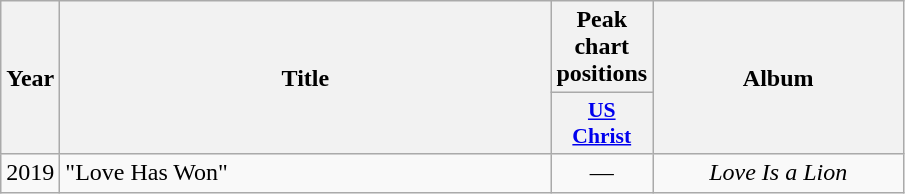<table class="wikitable" style="text-align:center">
<tr>
<th scope="col" rowspan="2">Year</th>
<th scope="col" rowspan="2" style="width:20em;">Title</th>
<th scope="col" colspan="1">Peak chart positions</th>
<th scope="col" rowspan="2" style="width:10em;">Album</th>
</tr>
<tr>
<th scope="col" style="width:2.5em;font-size:90%;"><a href='#'>US Christ</a><br></th>
</tr>
<tr>
<td>2019</td>
<td style="text-align:left">"Love Has Won"</td>
<td>—</td>
<td><em>Love Is a Lion</em></td>
</tr>
</table>
